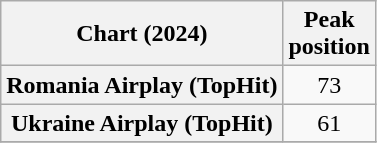<table class="wikitable sortable plainrowheaders" style="text-align:center;">
<tr>
<th scope="col">Chart (2024)</th>
<th scope="col">Peak<br>position</th>
</tr>
<tr>
<th scope="row">Romania Airplay (TopHit)</th>
<td>73</td>
</tr>
<tr>
<th scope="row">Ukraine Airplay (TopHit)</th>
<td>61</td>
</tr>
<tr>
</tr>
</table>
